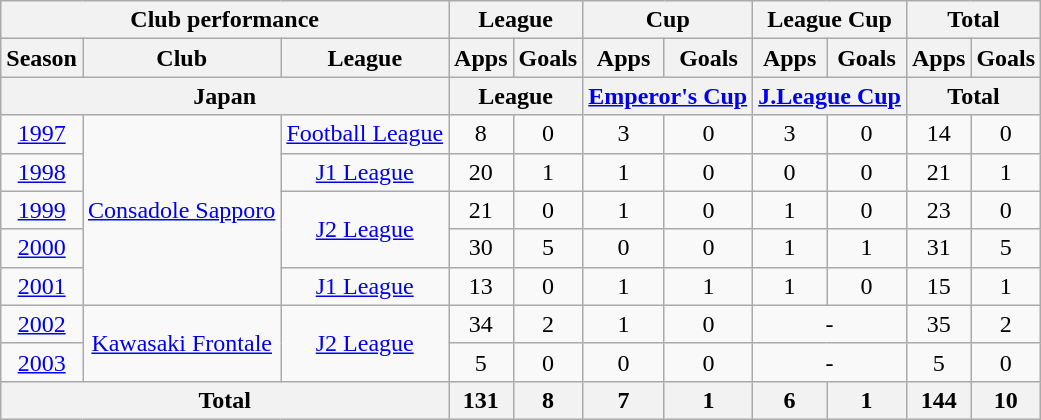<table class="wikitable" style="text-align:center;">
<tr>
<th colspan=3>Club performance</th>
<th colspan=2>League</th>
<th colspan=2>Cup</th>
<th colspan=2>League Cup</th>
<th colspan=2>Total</th>
</tr>
<tr>
<th>Season</th>
<th>Club</th>
<th>League</th>
<th>Apps</th>
<th>Goals</th>
<th>Apps</th>
<th>Goals</th>
<th>Apps</th>
<th>Goals</th>
<th>Apps</th>
<th>Goals</th>
</tr>
<tr>
<th colspan=3>Japan</th>
<th colspan=2>League</th>
<th colspan=2><a href='#'>Emperor's Cup</a></th>
<th colspan=2><a href='#'>J.League Cup</a></th>
<th colspan=2>Total</th>
</tr>
<tr>
<td><a href='#'>1997</a></td>
<td rowspan=5><a href='#'>Consadole Sapporo</a></td>
<td><a href='#'>Football League</a></td>
<td>8</td>
<td>0</td>
<td>3</td>
<td>0</td>
<td>3</td>
<td>0</td>
<td>14</td>
<td>0</td>
</tr>
<tr>
<td><a href='#'>1998</a></td>
<td><a href='#'>J1 League</a></td>
<td>20</td>
<td>1</td>
<td>1</td>
<td>0</td>
<td>0</td>
<td>0</td>
<td>21</td>
<td>1</td>
</tr>
<tr>
<td><a href='#'>1999</a></td>
<td rowspan=2><a href='#'>J2 League</a></td>
<td>21</td>
<td>0</td>
<td>1</td>
<td>0</td>
<td>1</td>
<td>0</td>
<td>23</td>
<td>0</td>
</tr>
<tr>
<td><a href='#'>2000</a></td>
<td>30</td>
<td>5</td>
<td>0</td>
<td>0</td>
<td>1</td>
<td>1</td>
<td>31</td>
<td>5</td>
</tr>
<tr>
<td><a href='#'>2001</a></td>
<td><a href='#'>J1 League</a></td>
<td>13</td>
<td>0</td>
<td>1</td>
<td>1</td>
<td>1</td>
<td>0</td>
<td>15</td>
<td>1</td>
</tr>
<tr>
<td><a href='#'>2002</a></td>
<td rowspan=2><a href='#'>Kawasaki Frontale</a></td>
<td rowspan=2><a href='#'>J2 League</a></td>
<td>34</td>
<td>2</td>
<td>1</td>
<td>0</td>
<td colspan=2>-</td>
<td>35</td>
<td>2</td>
</tr>
<tr>
<td><a href='#'>2003</a></td>
<td>5</td>
<td>0</td>
<td>0</td>
<td>0</td>
<td colspan=2>-</td>
<td>5</td>
<td>0</td>
</tr>
<tr>
<th colspan=3>Total</th>
<th>131</th>
<th>8</th>
<th>7</th>
<th>1</th>
<th>6</th>
<th>1</th>
<th>144</th>
<th>10</th>
</tr>
</table>
